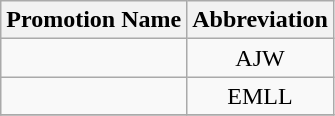<table class="wikitable">
<tr>
<th>Promotion Name</th>
<th>Abbreviation</th>
</tr>
<tr>
<td></td>
<td align=center>AJW</td>
</tr>
<tr>
<td></td>
<td align=center>EMLL</td>
</tr>
<tr>
</tr>
</table>
